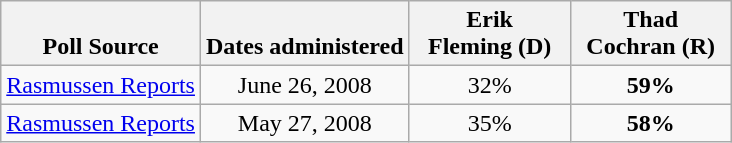<table class="wikitable" style="text-align:center">
<tr valign=bottom>
<th>Poll Source</th>
<th>Dates administered</th>
<th style="width:100px;">Erik<br>Fleming (D)</th>
<th style="width:100px;">Thad<br>Cochran (R)</th>
</tr>
<tr>
<td align=left><a href='#'>Rasmussen Reports</a></td>
<td>June 26, 2008</td>
<td>32%</td>
<td><strong>59%</strong></td>
</tr>
<tr>
<td align=left><a href='#'>Rasmussen Reports</a></td>
<td>May 27, 2008</td>
<td>35%</td>
<td><strong>58%</strong></td>
</tr>
</table>
